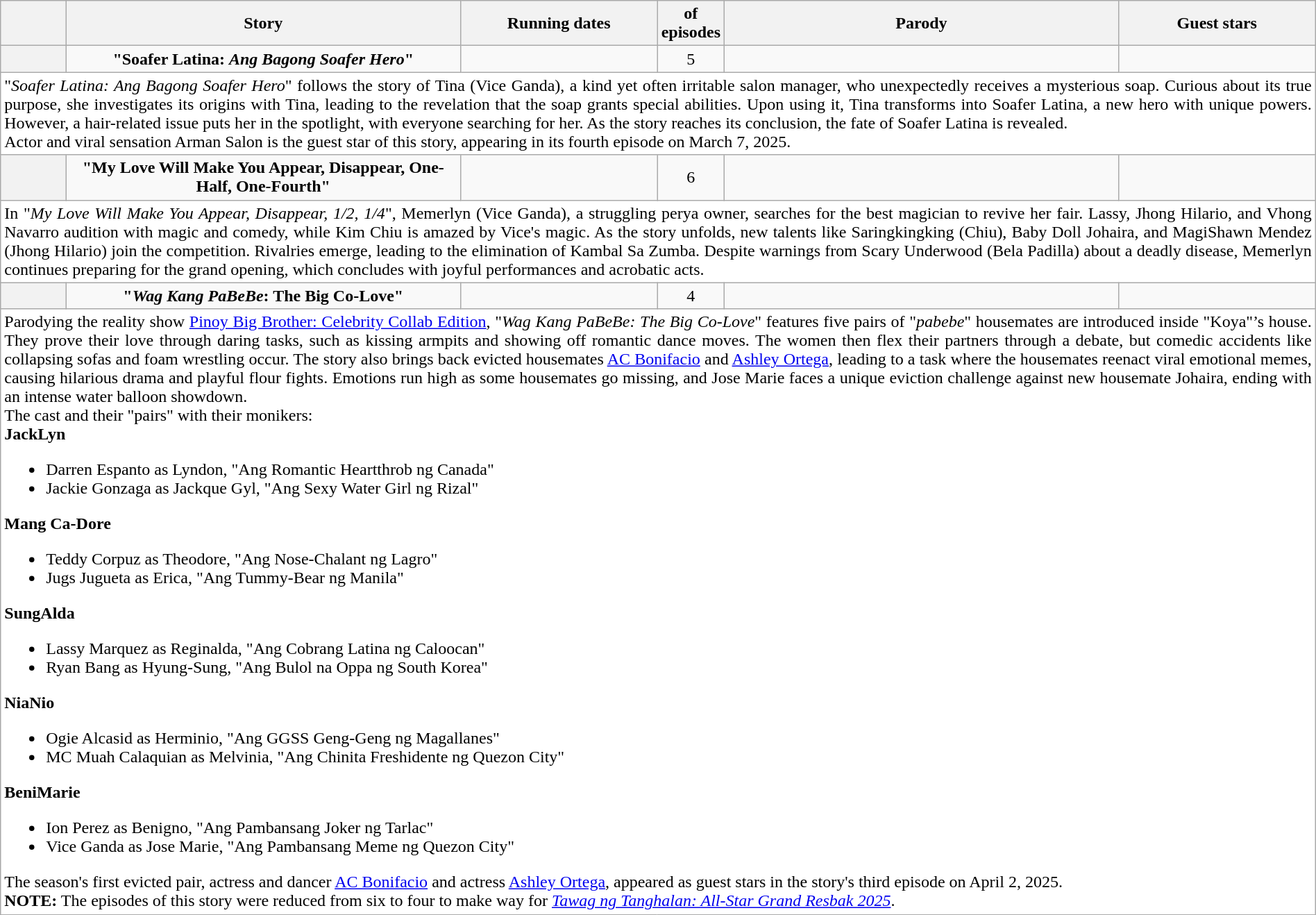<table class="wikitable collapsible collapsed" style="text-align:center;" width="100%">
<tr>
<th width="05%"></th>
<th width="30%">Story</th>
<th width="15%">Running dates</th>
<th width="05%"> of episodes</th>
<th width="30%">Parody</th>
<th width="15%">Guest stars</th>
</tr>
<tr>
<th></th>
<td><strong>"Soafer Latina: <em>Ang Bagong Soafer Hero</em>"</strong><br></td>
<td></td>
<td>5</td>
<td></td>
<td></td>
</tr>
<tr>
<td colspan="6" align="justify" style="background:white;">"<em>Soafer Latina: Ang Bagong Soafer Hero</em>" follows the story of Tina (Vice Ganda), a kind yet often irritable salon manager, who unexpectedly receives a mysterious soap. Curious about its true purpose, she investigates its origins with Tina, leading to the revelation that the soap grants special abilities. Upon using it, Tina transforms into Soafer Latina, a new hero with unique powers. However, a hair-related issue puts her in the spotlight, with everyone searching for her. As the story reaches its conclusion, the fate of Soafer Latina is revealed.<br>Actor and viral sensation Arman Salon is the guest star of this story, appearing in its fourth episode on March 7, 2025.</td>
</tr>
<tr>
<th></th>
<td><strong>"My Love Will Make You Appear, Disappear, One-Half, One-Fourth"</strong></td>
<td></td>
<td>6</td>
<td></td>
<td></td>
</tr>
<tr>
<td colspan="6" align="justify" style="background:white;">In "<em>My Love Will Make You Appear, Disappear, 1/2, 1/4</em>", Memerlyn (Vice Ganda), a struggling perya owner, searches for the best magician to revive her fair. Lassy, Jhong Hilario, and Vhong Navarro audition with magic and comedy, while Kim Chiu is amazed by Vice's magic. As the story unfolds, new talents like Saringkingking (Chiu), Baby Doll Johaira, and MagiShawn Mendez (Jhong Hilario) join the competition. Rivalries emerge, leading to the elimination of Kambal Sa Zumba. Despite warnings from Scary Underwood (Bela Padilla) about a deadly disease, Memerlyn continues preparing for the grand opening, which concludes with joyful performances and acrobatic acts.</td>
</tr>
<tr>
<th></th>
<td><strong>"<em>Wag Kang PaBeBe</em>: The Big Co-Love"</strong><br></td>
<td></td>
<td>4</td>
<td></td>
<td></td>
</tr>
<tr>
<td colspan="6" align="justify" style="background:white;">Parodying the reality show <a href='#'>Pinoy Big Brother: Celebrity Collab Edition</a>, "<em>Wag Kang PaBeBe: The Big Co-Love</em>" features five pairs of "<em>pabebe</em>" housemates are introduced inside "Koya"’s house. They prove their love through daring tasks, such as kissing armpits and showing off romantic dance moves. The women then flex their partners through a debate, but comedic accidents like collapsing sofas and foam wrestling occur. The story also brings back evicted housemates <a href='#'>AC Bonifacio</a> and <a href='#'>Ashley Ortega</a>, leading to a task where the housemates reenact viral emotional memes, causing hilarious drama and playful flour fights. Emotions run high as some housemates go missing, and Jose Marie faces a unique eviction challenge against new housemate Johaira, ending with an intense water balloon showdown.<br>The cast and their "pairs" with their monikers:
<br><strong>JackLyn</strong><ul><li>Darren Espanto as Lyndon, "Ang Romantic Heartthrob ng Canada"</li><li>Jackie Gonzaga as Jackque Gyl, "Ang Sexy Water Girl ng Rizal"</li></ul><strong>Mang Ca-Dore</strong><ul><li>Teddy Corpuz as Theodore, "Ang Nose-Chalant ng Lagro"</li><li>Jugs Jugueta as Erica, "Ang Tummy-Bear ng Manila"</li></ul><strong>SungAlda</strong><ul><li>Lassy Marquez as Reginalda, "Ang Cobrang Latina ng Caloocan"</li><li>Ryan Bang as Hyung-Sung, "Ang Bulol na Oppa ng South Korea"</li></ul><strong>NiaNio</strong><ul><li>Ogie Alcasid as Herminio, "Ang GGSS Geng-Geng ng Magallanes"</li><li>MC Muah Calaquian as Melvinia, "Ang Chinita Freshidente ng Quezon City"</li></ul><strong>BeniMarie</strong><ul><li>Ion Perez as Benigno, "Ang Pambansang Joker ng Tarlac"</li><li>Vice Ganda as Jose Marie, "Ang Pambansang Meme ng Quezon City"</li></ul>The season's first evicted pair, actress and dancer <a href='#'>AC Bonifacio</a> and actress <a href='#'>Ashley Ortega</a>, appeared as guest stars in the story's third episode on April 2, 2025.<br><strong>NOTE:</strong> The episodes of this story were reduced from six to four to make way for  <em><a href='#'>Tawag ng Tanghalan: All-Star Grand Resbak 2025</a></em>.</td>
</tr>
</table>
